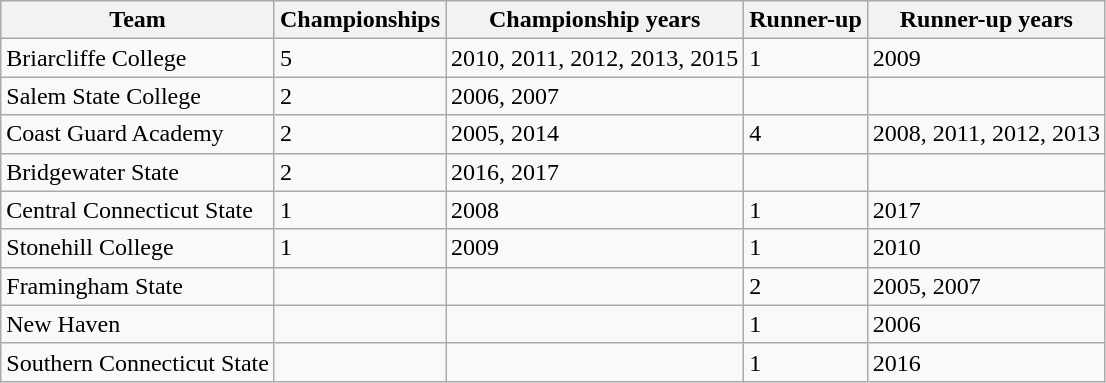<table class="wikitable">
<tr>
<th>Team</th>
<th>Championships</th>
<th>Championship years</th>
<th>Runner-up</th>
<th>Runner-up years</th>
</tr>
<tr>
<td>Briarcliffe College</td>
<td>5</td>
<td>2010, 2011, 2012, 2013,  2015</td>
<td>1</td>
<td>2009</td>
</tr>
<tr>
<td>Salem State College</td>
<td>2</td>
<td>2006, 2007</td>
<td></td>
<td></td>
</tr>
<tr>
<td>Coast Guard Academy</td>
<td>2</td>
<td>2005, 2014</td>
<td>4</td>
<td>2008, 2011, 2012, 2013</td>
</tr>
<tr>
<td>Bridgewater State</td>
<td>2</td>
<td>2016, 2017</td>
<td></td>
<td></td>
</tr>
<tr>
<td>Central Connecticut State</td>
<td>1</td>
<td>2008</td>
<td>1</td>
<td>2017</td>
</tr>
<tr>
<td>Stonehill College</td>
<td>1</td>
<td>2009</td>
<td>1</td>
<td>2010</td>
</tr>
<tr>
<td>Framingham State</td>
<td></td>
<td></td>
<td>2</td>
<td>2005, 2007</td>
</tr>
<tr>
<td>New Haven</td>
<td></td>
<td></td>
<td>1</td>
<td>2006</td>
</tr>
<tr>
<td>Southern Connecticut State</td>
<td></td>
<td></td>
<td>1</td>
<td>2016</td>
</tr>
</table>
